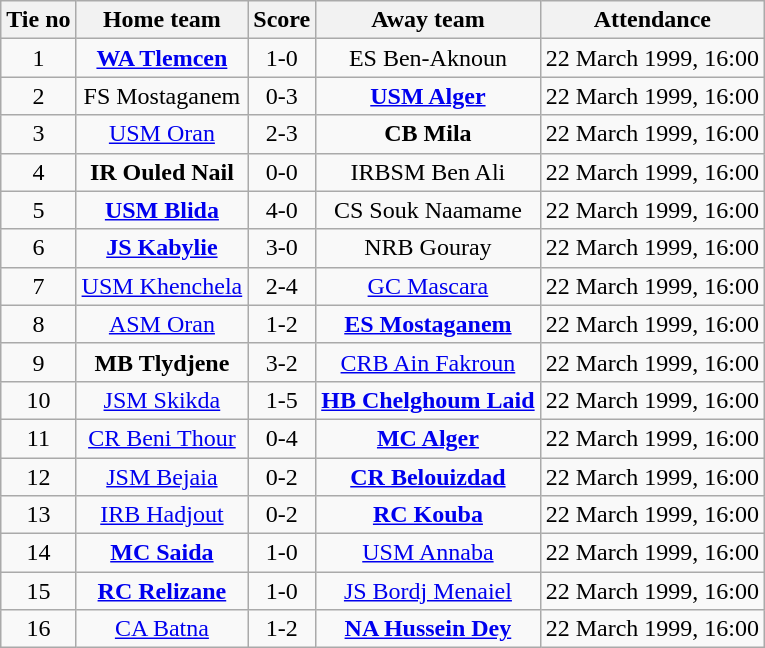<table class="wikitable" style="text-align:center">
<tr>
<th>Tie no</th>
<th>Home team</th>
<th>Score</th>
<th>Away team</th>
<th>Attendance</th>
</tr>
<tr>
<td>1</td>
<td><strong><a href='#'>WA Tlemcen</a></strong></td>
<td>1-0</td>
<td>ES Ben-Aknoun</td>
<td>22 March 1999, 16:00</td>
</tr>
<tr>
<td>2</td>
<td>FS Mostaganem</td>
<td>0-3</td>
<td><strong><a href='#'>USM Alger</a></strong></td>
<td>22 March 1999, 16:00</td>
</tr>
<tr>
<td>3</td>
<td><a href='#'>USM Oran</a></td>
<td>2-3</td>
<td><strong>CB Mila</strong></td>
<td>22 March 1999, 16:00</td>
</tr>
<tr>
<td>4</td>
<td><strong>IR Ouled Nail</strong></td>
<td>0-0</td>
<td>IRBSM Ben Ali</td>
<td>22 March 1999, 16:00</td>
</tr>
<tr>
<td>5</td>
<td><strong><a href='#'>USM Blida</a></strong></td>
<td>4-0</td>
<td>CS Souk Naamame</td>
<td>22 March 1999, 16:00</td>
</tr>
<tr>
<td>6</td>
<td><strong><a href='#'>JS Kabylie</a></strong></td>
<td>3-0</td>
<td>NRB Gouray</td>
<td>22 March 1999, 16:00</td>
</tr>
<tr>
<td>7</td>
<td><a href='#'>USM Khenchela</a></td>
<td>2-4</td>
<td><a href='#'>GC Mascara</a></td>
<td>22 March 1999, 16:00</td>
</tr>
<tr>
<td>8</td>
<td><a href='#'>ASM Oran</a></td>
<td>1-2</td>
<td><strong><a href='#'>ES Mostaganem</a></strong></td>
<td>22 March 1999, 16:00</td>
</tr>
<tr>
<td>9</td>
<td><strong>MB Tlydjene</strong></td>
<td>3-2</td>
<td><a href='#'>CRB Ain Fakroun</a></td>
<td>22 March 1999, 16:00</td>
</tr>
<tr>
<td>10</td>
<td><a href='#'>JSM Skikda</a></td>
<td>1-5</td>
<td><strong><a href='#'>HB Chelghoum Laid</a></strong></td>
<td>22 March 1999, 16:00</td>
</tr>
<tr>
<td>11</td>
<td><a href='#'>CR Beni Thour</a></td>
<td>0-4</td>
<td><strong><a href='#'>MC Alger</a></strong></td>
<td>22 March 1999, 16:00</td>
</tr>
<tr>
<td>12</td>
<td><a href='#'>JSM Bejaia</a></td>
<td>0-2</td>
<td><strong><a href='#'>CR Belouizdad</a></strong></td>
<td>22 March 1999, 16:00</td>
</tr>
<tr>
<td>13</td>
<td><a href='#'>IRB Hadjout</a></td>
<td>0-2</td>
<td><strong><a href='#'>RC Kouba</a></strong></td>
<td>22 March 1999, 16:00</td>
</tr>
<tr>
<td>14</td>
<td><strong><a href='#'>MC Saida</a></strong></td>
<td>1-0</td>
<td><a href='#'>USM Annaba</a></td>
<td>22 March 1999, 16:00</td>
</tr>
<tr>
<td>15</td>
<td><strong><a href='#'>RC Relizane</a></strong></td>
<td>1-0</td>
<td><a href='#'>JS Bordj Menaiel</a></td>
<td>22 March 1999, 16:00</td>
</tr>
<tr>
<td>16</td>
<td><a href='#'>CA Batna</a></td>
<td>1-2</td>
<td><strong><a href='#'>NA Hussein Dey</a></strong></td>
<td>22 March 1999, 16:00</td>
</tr>
</table>
